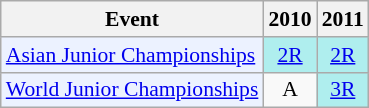<table class="wikitable" style="font-size: 90%; text-align:center">
<tr>
<th>Event</th>
<th>2010</th>
<th>2011</th>
</tr>
<tr>
<td bgcolor="#ECF2FF"; align="left"><a href='#'>Asian Junior Championships</a></td>
<td bgcolor=AFEEEE><a href='#'>2R</a></td>
<td bgcolor=AFEEEE><a href='#'>2R</a></td>
</tr>
<tr>
<td bgcolor="#ECF2FF"; align="left"><a href='#'>World Junior Championships</a></td>
<td>A</td>
<td bgcolor=AFEEEE><a href='#'>3R</a></td>
</tr>
</table>
